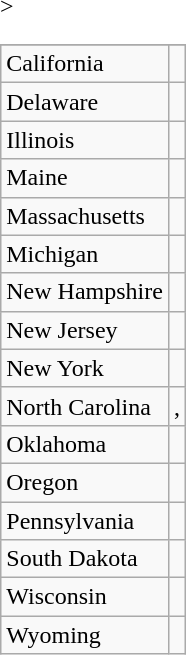<table class="wikitable">
<tr !</big>>
</tr>
<tr>
<td>California</td>
<td></td>
</tr>
<tr>
<td>Delaware</td>
<td></td>
</tr>
<tr>
<td>Illinois</td>
<td></td>
</tr>
<tr>
<td>Maine</td>
<td></td>
</tr>
<tr>
<td>Massachusetts</td>
<td></td>
</tr>
<tr>
<td>Michigan</td>
<td></td>
</tr>
<tr>
<td>New Hampshire</td>
<td></td>
</tr>
<tr>
<td>New Jersey</td>
<td></td>
</tr>
<tr>
<td>New York</td>
<td></td>
</tr>
<tr>
<td>North Carolina</td>
<td>, </td>
</tr>
<tr>
<td>Oklahoma</td>
<td></td>
</tr>
<tr>
<td>Oregon</td>
<td></td>
</tr>
<tr>
<td>Pennsylvania</td>
<td></td>
</tr>
<tr>
<td>South Dakota</td>
<td></td>
</tr>
<tr>
<td>Wisconsin</td>
<td></td>
</tr>
<tr>
<td>Wyoming</td>
<td></td>
</tr>
</table>
